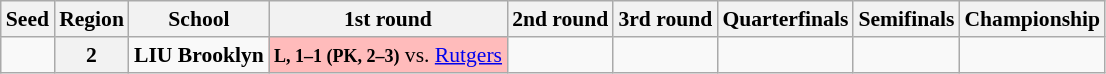<table class="sortable wikitable" style="white-space:nowrap; font-size:90%;">
<tr>
<th>Seed</th>
<th>Region</th>
<th>School</th>
<th>1st round</th>
<th>2nd round</th>
<th>3rd round</th>
<th>Quarterfinals</th>
<th>Semifinals</th>
<th>Championship</th>
</tr>
<tr>
<td></td>
<th>2</th>
<td><strong>LIU Brooklyn</strong></td>
<td style="background:#fbb;"><small><strong>L, 1–1 (PK, 2–3)</strong></small> vs. <a href='#'>Rutgers</a></td>
<td></td>
<td></td>
<td></td>
<td></td>
</tr>
</table>
